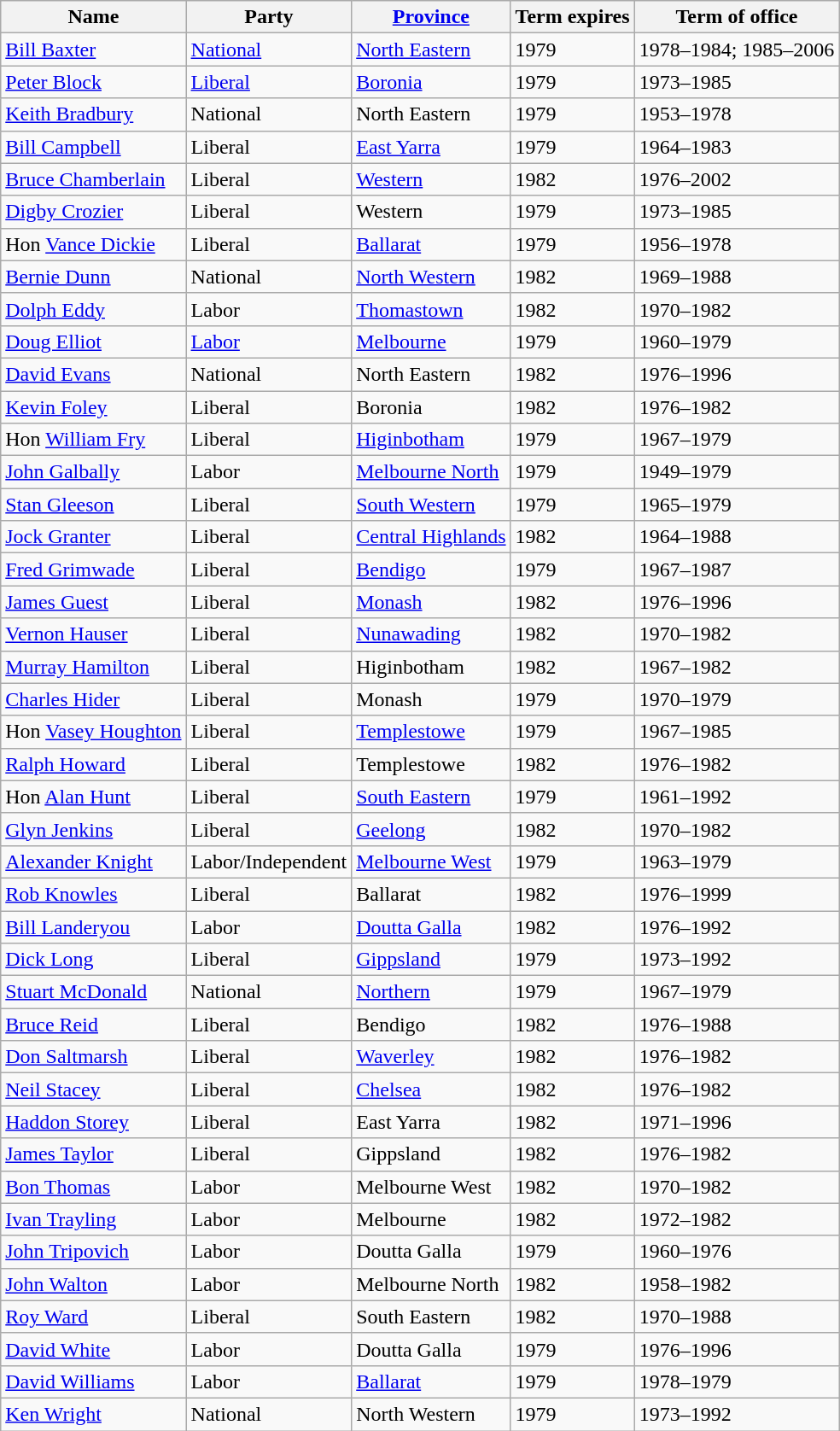<table class="wikitable sortable">
<tr>
<th>Name</th>
<th>Party</th>
<th><a href='#'>Province</a></th>
<th>Term expires</th>
<th>Term of office</th>
</tr>
<tr>
<td><a href='#'>Bill Baxter</a></td>
<td><a href='#'>National</a></td>
<td><a href='#'>North Eastern</a></td>
<td>1979</td>
<td>1978–1984; 1985–2006</td>
</tr>
<tr>
<td><a href='#'>Peter Block</a></td>
<td><a href='#'>Liberal</a></td>
<td><a href='#'>Boronia</a></td>
<td>1979</td>
<td>1973–1985</td>
</tr>
<tr>
<td><a href='#'>Keith Bradbury</a></td>
<td>National</td>
<td>North Eastern</td>
<td>1979</td>
<td>1953–1978</td>
</tr>
<tr>
<td><a href='#'>Bill Campbell</a></td>
<td>Liberal</td>
<td><a href='#'>East Yarra</a></td>
<td>1979</td>
<td>1964–1983</td>
</tr>
<tr>
<td><a href='#'>Bruce Chamberlain</a></td>
<td>Liberal</td>
<td><a href='#'>Western</a></td>
<td>1982</td>
<td>1976–2002</td>
</tr>
<tr>
<td><a href='#'>Digby Crozier</a></td>
<td>Liberal</td>
<td>Western</td>
<td>1979</td>
<td>1973–1985</td>
</tr>
<tr>
<td>Hon <a href='#'>Vance Dickie</a></td>
<td>Liberal</td>
<td><a href='#'>Ballarat</a></td>
<td>1979</td>
<td>1956–1978</td>
</tr>
<tr>
<td><a href='#'>Bernie Dunn</a></td>
<td>National</td>
<td><a href='#'>North Western</a></td>
<td>1982</td>
<td>1969–1988</td>
</tr>
<tr>
<td><a href='#'>Dolph Eddy</a></td>
<td>Labor</td>
<td><a href='#'>Thomastown</a></td>
<td>1982</td>
<td>1970–1982</td>
</tr>
<tr>
<td><a href='#'>Doug Elliot</a></td>
<td><a href='#'>Labor</a></td>
<td><a href='#'>Melbourne</a></td>
<td>1979</td>
<td>1960–1979</td>
</tr>
<tr>
<td><a href='#'>David Evans</a></td>
<td>National</td>
<td>North Eastern</td>
<td>1982</td>
<td>1976–1996</td>
</tr>
<tr>
<td><a href='#'>Kevin Foley</a></td>
<td>Liberal</td>
<td>Boronia</td>
<td>1982</td>
<td>1976–1982</td>
</tr>
<tr>
<td>Hon <a href='#'>William Fry</a></td>
<td>Liberal</td>
<td><a href='#'>Higinbotham</a></td>
<td>1979</td>
<td>1967–1979</td>
</tr>
<tr>
<td><a href='#'>John Galbally</a></td>
<td>Labor</td>
<td><a href='#'>Melbourne North</a></td>
<td>1979</td>
<td>1949–1979</td>
</tr>
<tr>
<td><a href='#'>Stan Gleeson</a></td>
<td>Liberal</td>
<td><a href='#'>South Western</a></td>
<td>1979</td>
<td>1965–1979</td>
</tr>
<tr>
<td><a href='#'>Jock Granter</a></td>
<td>Liberal</td>
<td><a href='#'>Central Highlands</a></td>
<td>1982</td>
<td>1964–1988</td>
</tr>
<tr>
<td><a href='#'>Fred Grimwade</a></td>
<td>Liberal</td>
<td><a href='#'>Bendigo</a></td>
<td>1979</td>
<td>1967–1987</td>
</tr>
<tr>
<td><a href='#'>James Guest</a></td>
<td>Liberal</td>
<td><a href='#'>Monash</a></td>
<td>1982</td>
<td>1976–1996</td>
</tr>
<tr>
<td><a href='#'>Vernon Hauser</a></td>
<td>Liberal</td>
<td><a href='#'>Nunawading</a></td>
<td>1982</td>
<td>1970–1982</td>
</tr>
<tr>
<td><a href='#'>Murray Hamilton</a></td>
<td>Liberal</td>
<td>Higinbotham</td>
<td>1982</td>
<td>1967–1982</td>
</tr>
<tr>
<td><a href='#'>Charles Hider</a></td>
<td>Liberal</td>
<td>Monash</td>
<td>1979</td>
<td>1970–1979</td>
</tr>
<tr>
<td>Hon <a href='#'>Vasey Houghton</a></td>
<td>Liberal</td>
<td><a href='#'>Templestowe</a></td>
<td>1979</td>
<td>1967–1985</td>
</tr>
<tr>
<td><a href='#'>Ralph Howard</a></td>
<td>Liberal</td>
<td>Templestowe</td>
<td>1982</td>
<td>1976–1982</td>
</tr>
<tr>
<td>Hon <a href='#'>Alan Hunt</a></td>
<td>Liberal</td>
<td><a href='#'>South Eastern</a></td>
<td>1979</td>
<td>1961–1992</td>
</tr>
<tr>
<td><a href='#'>Glyn Jenkins</a></td>
<td>Liberal</td>
<td><a href='#'>Geelong</a></td>
<td>1982</td>
<td>1970–1982</td>
</tr>
<tr>
<td><a href='#'>Alexander Knight</a></td>
<td>Labor/Independent</td>
<td><a href='#'>Melbourne West</a></td>
<td>1979</td>
<td>1963–1979</td>
</tr>
<tr>
<td><a href='#'>Rob Knowles</a></td>
<td>Liberal</td>
<td>Ballarat</td>
<td>1982</td>
<td>1976–1999</td>
</tr>
<tr>
<td><a href='#'>Bill Landeryou</a></td>
<td>Labor</td>
<td><a href='#'>Doutta Galla</a></td>
<td>1982</td>
<td>1976–1992</td>
</tr>
<tr>
<td><a href='#'>Dick Long</a></td>
<td>Liberal</td>
<td><a href='#'>Gippsland</a></td>
<td>1979</td>
<td>1973–1992</td>
</tr>
<tr>
<td><a href='#'>Stuart McDonald</a></td>
<td>National</td>
<td><a href='#'>Northern</a></td>
<td>1979</td>
<td>1967–1979</td>
</tr>
<tr>
<td><a href='#'>Bruce Reid</a></td>
<td>Liberal</td>
<td>Bendigo</td>
<td>1982</td>
<td>1976–1988</td>
</tr>
<tr>
<td><a href='#'>Don Saltmarsh</a></td>
<td>Liberal</td>
<td><a href='#'>Waverley</a></td>
<td>1982</td>
<td>1976–1982</td>
</tr>
<tr>
<td><a href='#'>Neil Stacey</a></td>
<td>Liberal</td>
<td><a href='#'>Chelsea</a></td>
<td>1982</td>
<td>1976–1982</td>
</tr>
<tr>
<td><a href='#'>Haddon Storey</a></td>
<td>Liberal</td>
<td>East Yarra</td>
<td>1982</td>
<td>1971–1996</td>
</tr>
<tr>
<td><a href='#'>James Taylor</a></td>
<td>Liberal</td>
<td>Gippsland</td>
<td>1982</td>
<td>1976–1982</td>
</tr>
<tr>
<td><a href='#'>Bon Thomas</a></td>
<td>Labor</td>
<td>Melbourne West</td>
<td>1982</td>
<td>1970–1982</td>
</tr>
<tr>
<td><a href='#'>Ivan Trayling</a></td>
<td>Labor</td>
<td>Melbourne</td>
<td>1982</td>
<td>1972–1982</td>
</tr>
<tr>
<td><a href='#'>John Tripovich</a></td>
<td>Labor</td>
<td>Doutta Galla</td>
<td>1979</td>
<td>1960–1976</td>
</tr>
<tr>
<td><a href='#'>John Walton</a></td>
<td>Labor</td>
<td>Melbourne North</td>
<td>1982</td>
<td>1958–1982</td>
</tr>
<tr>
<td><a href='#'>Roy Ward</a></td>
<td>Liberal</td>
<td>South Eastern</td>
<td>1982</td>
<td>1970–1988</td>
</tr>
<tr>
<td><a href='#'>David White</a></td>
<td>Labor</td>
<td>Doutta Galla</td>
<td>1979</td>
<td>1976–1996</td>
</tr>
<tr>
<td><a href='#'>David Williams</a></td>
<td>Labor</td>
<td><a href='#'>Ballarat</a></td>
<td>1979</td>
<td>1978–1979</td>
</tr>
<tr>
<td><a href='#'>Ken Wright</a></td>
<td>National</td>
<td>North Western</td>
<td>1979</td>
<td>1973–1992</td>
</tr>
</table>
